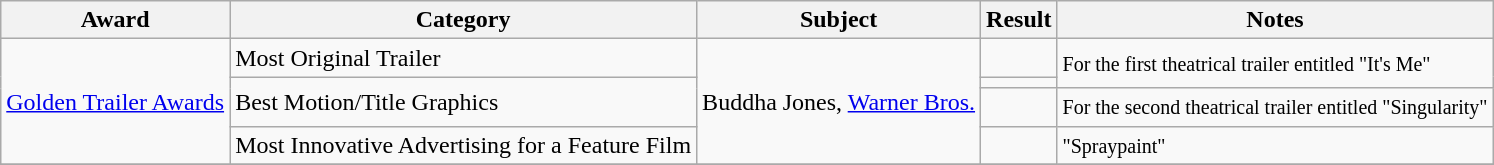<table class="wikitable">
<tr>
<th>Award</th>
<th>Category</th>
<th>Subject</th>
<th>Result</th>
<th>Notes</th>
</tr>
<tr>
<td rowspan=4><a href='#'>Golden Trailer Awards</a></td>
<td>Most Original Trailer</td>
<td rowspan=4>Buddha Jones, <a href='#'>Warner Bros.</a></td>
<td></td>
<td rowspan=2><small>For the first theatrical trailer entitled "It's Me"</small></td>
</tr>
<tr>
<td rowspan=2>Best Motion/Title Graphics</td>
<td></td>
</tr>
<tr>
<td></td>
<td><small>For the second theatrical trailer entitled "Singularity"</small></td>
</tr>
<tr>
<td>Most Innovative Advertising for a Feature Film</td>
<td></td>
<td><small>"Spraypaint"</small></td>
</tr>
<tr>
</tr>
</table>
